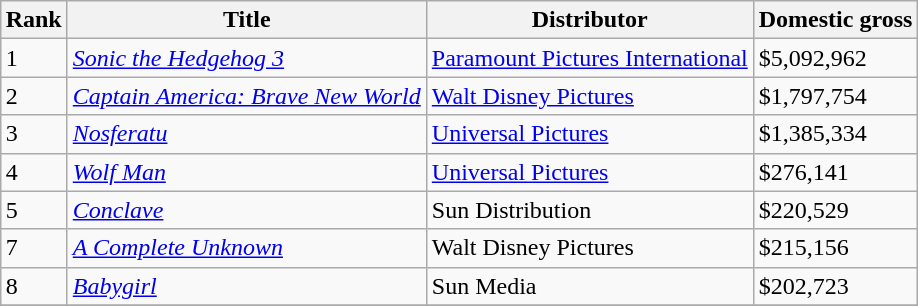<table class="wikitable sortable" style="margin:auto; margin:auto;">
<tr>
<th>Rank</th>
<th>Title</th>
<th>Distributor</th>
<th>Domestic gross</th>
</tr>
<tr>
<td>1</td>
<td><em><a href='#'>Sonic the Hedgehog 3</a></em></td>
<td><a href='#'>Paramount Pictures International</a></td>
<td>$5,092,962</td>
</tr>
<tr>
<td>2</td>
<td><em><a href='#'>Captain America: Brave New World</a></em></td>
<td><a href='#'>Walt Disney Pictures</a></td>
<td>$1,797,754</td>
</tr>
<tr>
<td>3</td>
<td><em><a href='#'>Nosferatu</a></em></td>
<td><a href='#'>Universal Pictures</a></td>
<td>$1,385,334</td>
</tr>
<tr>
<td>4</td>
<td><em><a href='#'>Wolf Man</a></em></td>
<td><a href='#'>Universal Pictures</a></td>
<td>$276,141</td>
</tr>
<tr>
<td>5</td>
<td><em><a href='#'>Conclave</a></em></td>
<td>Sun Distribution</td>
<td>$220,529</td>
</tr>
<tr>
<td>7</td>
<td><em><a href='#'>A Complete Unknown</a></em></td>
<td>Walt Disney Pictures</td>
<td>$215,156</td>
</tr>
<tr>
<td>8</td>
<td><em><a href='#'>Babygirl</a></em></td>
<td>Sun Media</td>
<td>$202,723</td>
</tr>
<tr>
</tr>
</table>
